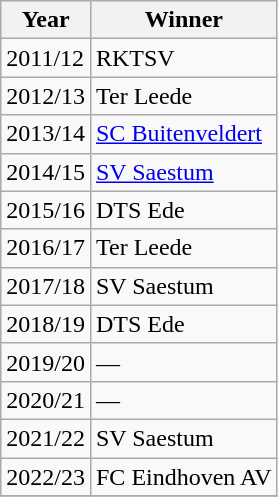<table class="wikitable">
<tr>
<th>Year</th>
<th>Winner</th>
</tr>
<tr>
<td>2011/12</td>
<td>RKTSV</td>
</tr>
<tr>
<td>2012/13</td>
<td>Ter Leede</td>
</tr>
<tr>
<td>2013/14</td>
<td><a href='#'>SC Buitenveldert</a></td>
</tr>
<tr>
<td>2014/15</td>
<td><a href='#'>SV Saestum</a></td>
</tr>
<tr>
<td>2015/16</td>
<td>DTS Ede</td>
</tr>
<tr>
<td>2016/17</td>
<td>Ter Leede</td>
</tr>
<tr>
<td>2017/18</td>
<td>SV Saestum</td>
</tr>
<tr>
<td>2018/19</td>
<td>DTS Ede</td>
</tr>
<tr>
<td>2019/20</td>
<td>— </td>
</tr>
<tr>
<td>2020/21</td>
<td>— </td>
</tr>
<tr>
<td>2021/22</td>
<td>SV Saestum</td>
</tr>
<tr>
<td>2022/23</td>
<td>FC Eindhoven AV</td>
</tr>
<tr>
</tr>
</table>
